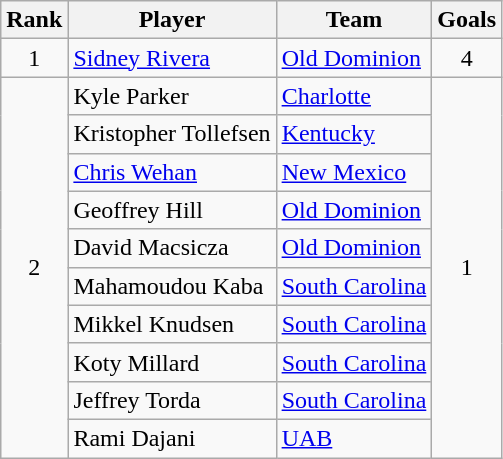<table class="wikitable" style="text-align:center">
<tr>
<th>Rank</th>
<th>Player</th>
<th>Team</th>
<th>Goals</th>
</tr>
<tr>
<td>1</td>
<td align=left><a href='#'>Sidney Rivera</a></td>
<td align=left><a href='#'>Old Dominion</a></td>
<td>4</td>
</tr>
<tr>
<td rowspan=10>2</td>
<td align=left>Kyle Parker</td>
<td align=left><a href='#'>Charlotte</a></td>
<td rowspan=10>1</td>
</tr>
<tr>
<td align=left>Kristopher Tollefsen</td>
<td align=left><a href='#'>Kentucky</a></td>
</tr>
<tr>
<td align=left><a href='#'>Chris Wehan</a></td>
<td align=left><a href='#'>New Mexico</a></td>
</tr>
<tr>
<td align=left>Geoffrey Hill</td>
<td align=left><a href='#'>Old Dominion</a></td>
</tr>
<tr>
<td align=left>David Macsicza</td>
<td align=left><a href='#'>Old Dominion</a></td>
</tr>
<tr>
<td align=left>Mahamoudou Kaba</td>
<td align=left><a href='#'>South Carolina</a></td>
</tr>
<tr>
<td align=left>Mikkel Knudsen</td>
<td align=left><a href='#'>South Carolina</a></td>
</tr>
<tr>
<td align=left>Koty Millard</td>
<td align=left><a href='#'>South Carolina</a></td>
</tr>
<tr>
<td align=left>Jeffrey Torda</td>
<td align=left><a href='#'>South Carolina</a></td>
</tr>
<tr>
<td align=left>Rami Dajani</td>
<td align=left><a href='#'>UAB</a></td>
</tr>
</table>
